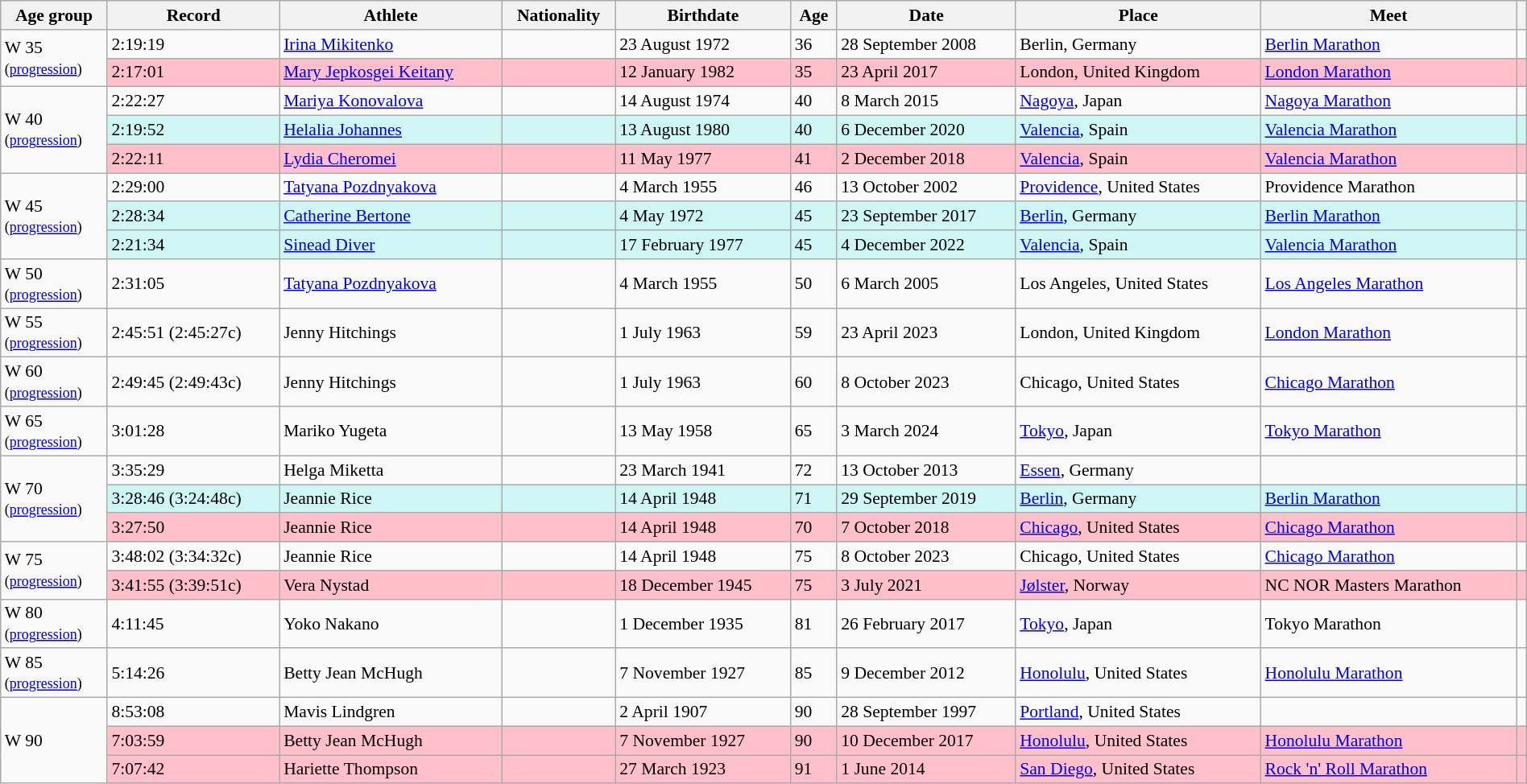<table class="wikitable" style="font-size:90%; width: 100%;">
<tr>
<th>Age group</th>
<th>Record</th>
<th>Athlete</th>
<th>Nationality</th>
<th>Birthdate</th>
<th>Age</th>
<th>Date</th>
<th>Place</th>
<th>Meet</th>
<th></th>
</tr>
<tr>
<td rowspan=2>W 35 <br><small>(<a href='#'>progression</a>)</small></td>
<td>2:19:19</td>
<td><a href='#'>Irina Mikitenko</a></td>
<td></td>
<td>23 August 1972</td>
<td>36</td>
<td>28 September 2008</td>
<td>Berlin, Germany</td>
<td><a href='#'>Berlin Marathon</a></td>
<td></td>
</tr>
<tr style="background:pink">
<td>2:17:01</td>
<td><a href='#'>Mary Jepkosgei Keitany</a></td>
<td></td>
<td>12 January 1982</td>
<td>35</td>
<td>23 April 2017</td>
<td>London, United Kingdom</td>
<td><a href='#'>London Marathon</a></td>
<td></td>
</tr>
<tr>
<td rowspan=3>W 40 <br><small>(<a href='#'>progression</a>)</small></td>
<td>2:22:27</td>
<td><a href='#'>Mariya Konovalova</a></td>
<td></td>
<td>14 August 1974</td>
<td>40</td>
<td>8 March 2015</td>
<td><a href='#'>Nagoya</a>, Japan</td>
<td><a href='#'>Nagoya Marathon</a></td>
<td></td>
</tr>
<tr style="background:#cef6f5;">
<td>2:19:52</td>
<td><a href='#'>Helalia Johannes</a></td>
<td></td>
<td>13 August 1980</td>
<td>40</td>
<td>6 December 2020</td>
<td><a href='#'>Valencia</a>, Spain</td>
<td><a href='#'>Valencia Marathon</a></td>
<td></td>
</tr>
<tr style="background:pink">
<td>2:22:11</td>
<td><a href='#'>Lydia Cheromei</a></td>
<td></td>
<td>11 May 1977</td>
<td>41</td>
<td>2 December 2018</td>
<td><a href='#'>Valencia</a>, Spain</td>
<td><a href='#'>Valencia Marathon</a></td>
<td></td>
</tr>
<tr>
<td rowspan=3>W 45 <br><small>(<a href='#'>progression</a>)</small></td>
<td>2:29:00</td>
<td><a href='#'>Tatyana Pozdnyakova</a></td>
<td></td>
<td>4 March 1955</td>
<td>46</td>
<td>13 October 2002</td>
<td><a href='#'>Providence</a>, United States</td>
<td>Providence Marathon</td>
<td></td>
</tr>
<tr style="background:#cef6f5;">
<td>2:28:34</td>
<td><a href='#'>Catherine Bertone</a></td>
<td></td>
<td>4 May 1972</td>
<td>45</td>
<td>23 September 2017</td>
<td><a href='#'>Berlin</a>, Germany</td>
<td><a href='#'>Berlin Marathon</a></td>
<td></td>
</tr>
<tr style="background:#cef6f5;">
<td>2:21:34</td>
<td><a href='#'>Sinead Diver</a></td>
<td></td>
<td>17 February 1977</td>
<td>45</td>
<td>4 December 2022</td>
<td><a href='#'>Valencia</a>, Spain</td>
<td><a href='#'>Valencia Marathon</a></td>
<td></td>
</tr>
<tr>
<td>W 50 <br><small>(<a href='#'>progression</a>)</small></td>
<td>2:31:05</td>
<td><a href='#'>Tatyana Pozdnyakova</a></td>
<td></td>
<td>4 March 1955</td>
<td>50</td>
<td>6 March 2005</td>
<td>Los Angeles, United States</td>
<td><a href='#'>Los Angeles Marathon</a></td>
<td></td>
</tr>
<tr>
<td>W 55 <br><small>(<a href='#'>progression</a>)</small></td>
<td>2:45:51 (2:45:27c)</td>
<td>Jenny Hitchings</td>
<td></td>
<td>1 July 1963</td>
<td>59</td>
<td>23 April 2023</td>
<td>London, United Kingdom</td>
<td><a href='#'>London Marathon</a></td>
<td></td>
</tr>
<tr>
<td>W 60 <br><small>(<a href='#'>progression</a>)</small></td>
<td>2:49:45 (2:49:43c)</td>
<td>Jenny Hitchings</td>
<td></td>
<td>1 July 1963</td>
<td>60</td>
<td>8 October 2023</td>
<td>Chicago, United States</td>
<td><a href='#'>Chicago Marathon</a></td>
<td></td>
</tr>
<tr>
<td>W 65 <br><small>(<a href='#'>progression</a>)</small></td>
<td>3:01:28</td>
<td>Mariko Yugeta</td>
<td></td>
<td>13 May 1958</td>
<td>65</td>
<td>3 March 2024</td>
<td><a href='#'>Tokyo</a>, Japan</td>
<td><a href='#'>Tokyo Marathon</a></td>
<td></td>
</tr>
<tr>
<td rowspan=3>W 70 <br><small>(<a href='#'>progression</a>)</small></td>
<td>3:35:29</td>
<td>Helga Miketta</td>
<td></td>
<td>23 March 1941</td>
<td>72</td>
<td>13 October 2013</td>
<td><a href='#'>Essen</a>, Germany</td>
<td></td>
<td></td>
</tr>
<tr style="background:#cef6f5;">
<td>3:28:46 (3:24:48c)</td>
<td>Jeannie Rice</td>
<td></td>
<td>14 April 1948</td>
<td>71</td>
<td>29 September 2019</td>
<td><a href='#'>Berlin</a>, Germany</td>
<td><a href='#'>Berlin Marathon</a></td>
<td></td>
</tr>
<tr style="background:pink">
<td>3:27:50</td>
<td>Jeannie Rice</td>
<td></td>
<td>14 April 1948</td>
<td>70</td>
<td>7 October 2018</td>
<td><a href='#'>Chicago</a>, United States</td>
<td><a href='#'>Chicago Marathon</a></td>
<td></td>
</tr>
<tr>
<td rowspan=2>W 75 <br><small>(<a href='#'>progression</a>)</small></td>
<td>3:48:02 (3:34:32c)</td>
<td>Jeannie Rice</td>
<td></td>
<td>14 April 1948</td>
<td>75</td>
<td>8 October 2023</td>
<td>Chicago, United States</td>
<td><a href='#'>Chicago Marathon</a></td>
<td></td>
</tr>
<tr style="background:pink">
<td>3:41:55 (3:39:51c)</td>
<td>Vera Nystad</td>
<td></td>
<td>18 December 1945</td>
<td>75</td>
<td>3 July 2021</td>
<td><a href='#'>Jølster</a>, Norway</td>
<td>NC NOR Masters Marathon</td>
<td></td>
</tr>
<tr>
<td>W 80 <br><small>(<a href='#'>progression</a>)</small></td>
<td>4:11:45</td>
<td>Yoko Nakano</td>
<td></td>
<td>1 December 1935</td>
<td>81</td>
<td>26 February 2017</td>
<td><a href='#'>Tokyo</a>, Japan</td>
<td>Tokyo Marathon</td>
<td></td>
</tr>
<tr>
<td>W 85 <br><small>(<a href='#'>progression</a>)</small></td>
<td>5:14:26</td>
<td>Betty Jean McHugh</td>
<td></td>
<td>7 November 1927</td>
<td>85</td>
<td>9 December 2012</td>
<td><a href='#'>Honolulu</a>, United States</td>
<td><a href='#'>Honolulu Marathon</a></td>
<td></td>
</tr>
<tr>
<td rowspan=3>W 90</td>
<td>8:53:08</td>
<td>Mavis Lindgren</td>
<td></td>
<td>2 April 1907</td>
<td>90</td>
<td>28 September 1997</td>
<td><a href='#'>Portland</a>, United States</td>
<td></td>
<td></td>
</tr>
<tr style="background:pink">
<td>7:03:59</td>
<td>Betty Jean McHugh</td>
<td></td>
<td>7 November 1927</td>
<td>90</td>
<td>10 December 2017</td>
<td><a href='#'>Honolulu</a>, United States</td>
<td><a href='#'>Honolulu Marathon</a></td>
<td></td>
</tr>
<tr style="background:pink">
<td>7:07:42</td>
<td>Hariette Thompson</td>
<td></td>
<td>27 March 1923</td>
<td>91</td>
<td>1 June 2014</td>
<td><a href='#'>San Diego</a>, United States</td>
<td><a href='#'>Rock 'n' Roll Marathon</a></td>
<td></td>
</tr>
</table>
